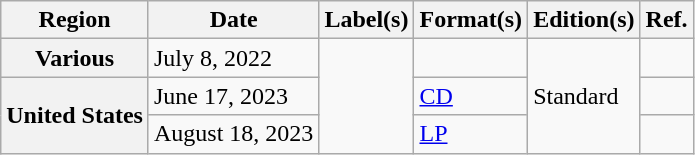<table class="wikitable plainrowheaders">
<tr>
<th scope="col">Region</th>
<th scope="col">Date</th>
<th scope="col">Label(s)</th>
<th scope="col">Format(s)</th>
<th scope="col">Edition(s)</th>
<th scope="col">Ref.</th>
</tr>
<tr>
<th scope="row">Various</th>
<td>July 8, 2022</td>
<td rowspan="3"></td>
<td></td>
<td rowspan="3">Standard</td>
<td style="text-align: center"></td>
</tr>
<tr>
<th scope="row" rowspan="2">United States</th>
<td>June 	17, 2023</td>
<td><a href='#'>CD</a></td>
<td style="text-align: center"></td>
</tr>
<tr>
<td>August 18, 2023</td>
<td><a href='#'>LP</a></td>
<td style="text-align: center"></td>
</tr>
</table>
